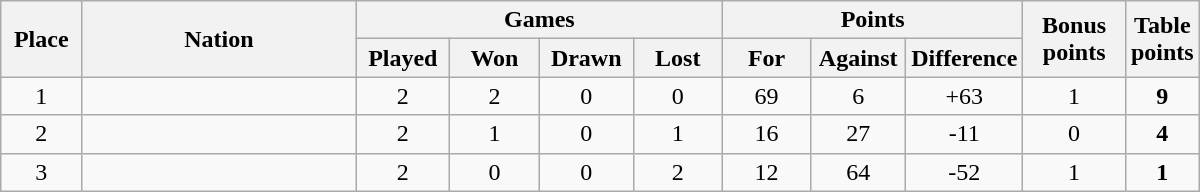<table class="wikitable" width="800">
<tr>
<th rowspan=2 width="7%">Place</th>
<th rowspan=2 width="26%">Nation</th>
<th colspan=4 width="28%">Games</th>
<th colspan=3 width="21%">Points</th>
<th rowspan=2 width="9%">Bonus<br>points</th>
<th rowspan=2 width="9%">Table<br>points</th>
</tr>
<tr>
<th width="8%">Played</th>
<th width="8%">Won</th>
<th width="8%">Drawn</th>
<th width="8%">Lost</th>
<th width="8%">For</th>
<th width="8%">Against</th>
<th width="8%">Difference</th>
</tr>
<tr align=center>
<td>1</td>
<td align=left></td>
<td>2</td>
<td>2</td>
<td>0</td>
<td>0</td>
<td>69</td>
<td>6</td>
<td>+63</td>
<td>1</td>
<td><strong>9</strong></td>
</tr>
<tr align=center>
<td>2</td>
<td align=left></td>
<td>2</td>
<td>1</td>
<td>0</td>
<td>1</td>
<td>16</td>
<td>27</td>
<td>-11</td>
<td>0</td>
<td><strong>4</strong></td>
</tr>
<tr align=center>
<td>3</td>
<td align=left></td>
<td>2</td>
<td>0</td>
<td>0</td>
<td>2</td>
<td>12</td>
<td>64</td>
<td>-52</td>
<td>1</td>
<td><strong>1</strong></td>
</tr>
</table>
